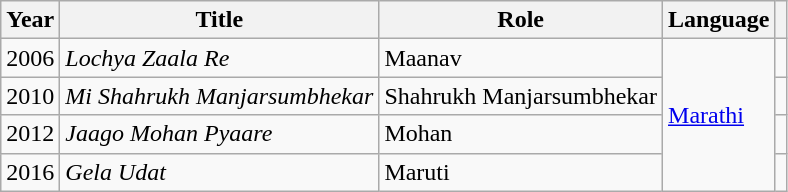<table class="wikitable sortable">
<tr>
<th scope="col">Year</th>
<th scope="col">Title</th>
<th scope="col">Role</th>
<th scope="col">Language</th>
<th class="unsortable" scope="col"></th>
</tr>
<tr>
<td>2006</td>
<td><em>Lochya Zaala Re</em></td>
<td>Maanav</td>
<td rowspan="4"><a href='#'>Marathi</a></td>
<td></td>
</tr>
<tr>
<td>2010</td>
<td><em>Mi Shahrukh Manjarsumbhekar</em></td>
<td>Shahrukh Manjarsumbhekar</td>
<td></td>
</tr>
<tr>
<td>2012</td>
<td><em>Jaago Mohan Pyaare</em></td>
<td>Mohan</td>
<td></td>
</tr>
<tr>
<td>2016</td>
<td><em>Gela Udat</em></td>
<td>Maruti</td>
<td></td>
</tr>
</table>
